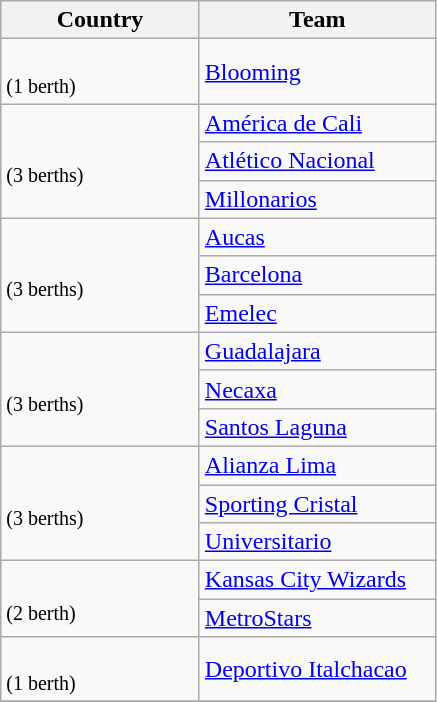<table class="wikitable">
<tr>
<th width=125>Country</th>
<th width=150>Team</th>
</tr>
<tr>
<td rowspan="1"><br><small>(1 berth)</small></td>
<td><a href='#'>Blooming</a></td>
</tr>
<tr>
<td rowspan="3"><br><small>(3 berths)</small></td>
<td><a href='#'>América de Cali</a></td>
</tr>
<tr>
<td><a href='#'>Atlético Nacional</a></td>
</tr>
<tr>
<td><a href='#'>Millonarios</a></td>
</tr>
<tr>
<td rowspan="3"><br><small>(3 berths)</small></td>
<td><a href='#'>Aucas</a></td>
</tr>
<tr>
<td><a href='#'>Barcelona</a></td>
</tr>
<tr>
<td><a href='#'>Emelec</a></td>
</tr>
<tr>
<td rowspan="3"><br><small>(3 berths)</small></td>
<td><a href='#'>Guadalajara</a></td>
</tr>
<tr>
<td><a href='#'>Necaxa</a></td>
</tr>
<tr>
<td><a href='#'>Santos Laguna</a></td>
</tr>
<tr>
<td rowspan="3"><br><small>(3 berths)</small></td>
<td><a href='#'>Alianza Lima</a></td>
</tr>
<tr>
<td><a href='#'>Sporting Cristal</a></td>
</tr>
<tr>
<td><a href='#'>Universitario</a></td>
</tr>
<tr>
<td rowspan="2"><br><small>(2 berth)</small></td>
<td><a href='#'>Kansas City Wizards</a></td>
</tr>
<tr>
<td><a href='#'>MetroStars</a></td>
</tr>
<tr>
<td rowspan="1"><br><small>(1 berth)</small></td>
<td><a href='#'>Deportivo Italchacao</a></td>
</tr>
<tr>
</tr>
</table>
